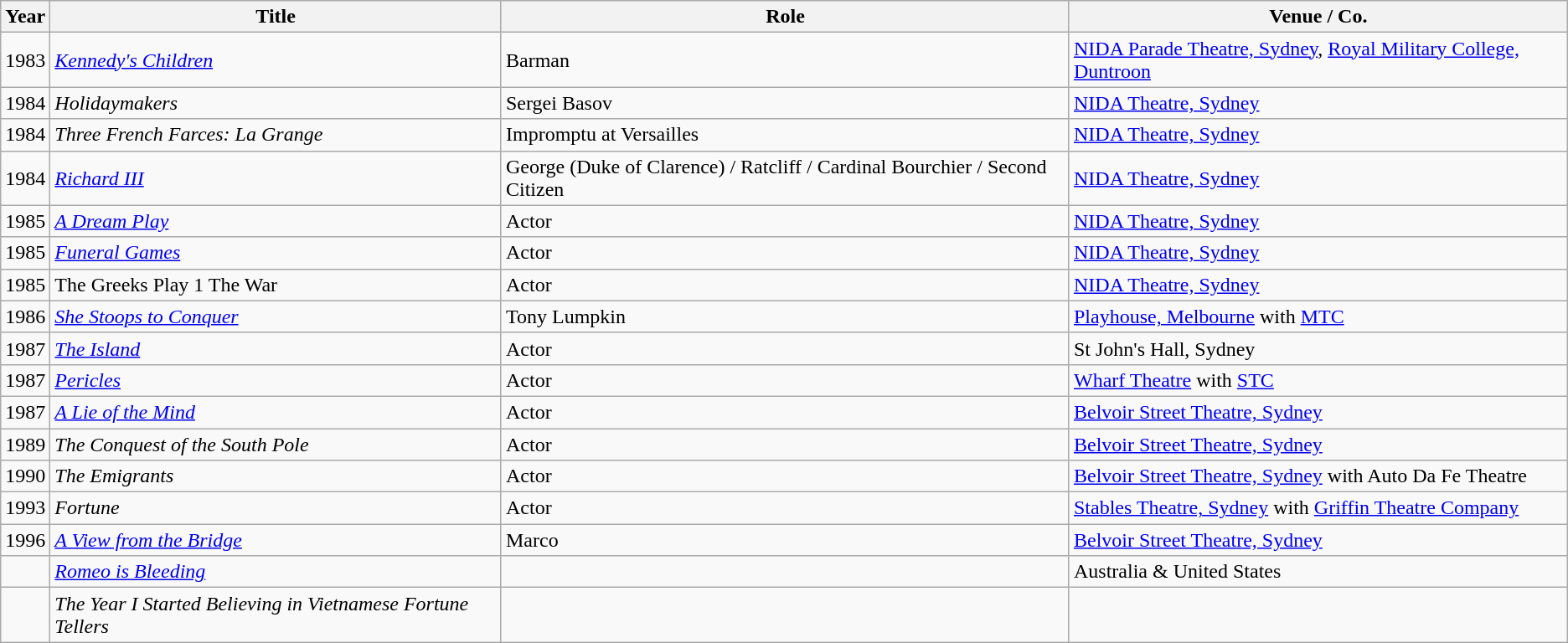<table class="wikitable">
<tr>
<th>Year</th>
<th>Title</th>
<th>Role</th>
<th>Venue / Co.</th>
</tr>
<tr>
<td>1983</td>
<td><em><a href='#'>Kennedy's Children</a></em></td>
<td>Barman</td>
<td><a href='#'>NIDA Parade Theatre, Sydney</a>, <a href='#'>Royal Military College, Duntroon</a></td>
</tr>
<tr>
<td>1984</td>
<td><em>Holidaymakers</em></td>
<td>Sergei Basov</td>
<td><a href='#'>NIDA Theatre, Sydney</a></td>
</tr>
<tr>
<td>1984</td>
<td><em>Three French Farces: La Grange</em></td>
<td>Impromptu at Versailles</td>
<td><a href='#'>NIDA Theatre, Sydney</a></td>
</tr>
<tr>
<td>1984</td>
<td><em><a href='#'>Richard III</a></em></td>
<td>George (Duke of Clarence) / Ratcliff / Cardinal Bourchier / Second Citizen</td>
<td><a href='#'>NIDA Theatre, Sydney</a></td>
</tr>
<tr>
<td>1985</td>
<td><em><a href='#'>A Dream Play</a></em></td>
<td>Actor</td>
<td><a href='#'>NIDA Theatre, Sydney</a></td>
</tr>
<tr>
<td>1985</td>
<td><em><a href='#'>Funeral Games</a></em></td>
<td>Actor</td>
<td><a href='#'>NIDA Theatre, Sydney</a></td>
</tr>
<tr>
<td>1985</td>
<td>The Greeks Play 1 The War</td>
<td>Actor</td>
<td><a href='#'>NIDA Theatre, Sydney</a></td>
</tr>
<tr>
<td>1986</td>
<td><em><a href='#'>She Stoops to Conquer</a></em></td>
<td>Tony Lumpkin</td>
<td><a href='#'>Playhouse, Melbourne</a> with <a href='#'>MTC</a></td>
</tr>
<tr>
<td>1987</td>
<td><em><a href='#'>The Island</a></em></td>
<td>Actor</td>
<td>St John's Hall, Sydney</td>
</tr>
<tr>
<td>1987</td>
<td><em><a href='#'>Pericles</a></em></td>
<td>Actor</td>
<td><a href='#'>Wharf Theatre</a> with <a href='#'>STC</a></td>
</tr>
<tr>
<td>1987</td>
<td><em><a href='#'>A Lie of the Mind</a></em></td>
<td>Actor</td>
<td><a href='#'>Belvoir Street Theatre, Sydney</a></td>
</tr>
<tr>
<td>1989</td>
<td><em>The Conquest of the South Pole</em></td>
<td>Actor</td>
<td><a href='#'>Belvoir Street Theatre, Sydney</a></td>
</tr>
<tr>
<td>1990</td>
<td><em>The Emigrants</em></td>
<td>Actor</td>
<td><a href='#'>Belvoir Street Theatre, Sydney</a> with Auto Da Fe Theatre</td>
</tr>
<tr>
<td>1993</td>
<td><em>Fortune</em></td>
<td>Actor</td>
<td><a href='#'>Stables Theatre, Sydney</a> with <a href='#'>Griffin Theatre Company</a></td>
</tr>
<tr>
<td>1996</td>
<td><em><a href='#'>A View from the Bridge</a></em></td>
<td>Marco</td>
<td><a href='#'>Belvoir Street Theatre, Sydney</a></td>
</tr>
<tr>
<td></td>
<td><em><a href='#'>Romeo is Bleeding</a></em></td>
<td></td>
<td>Australia & United States</td>
</tr>
<tr>
<td></td>
<td><em>The Year I Started Believing in Vietnamese Fortune Tellers</em></td>
<td></td>
<td></td>
</tr>
</table>
